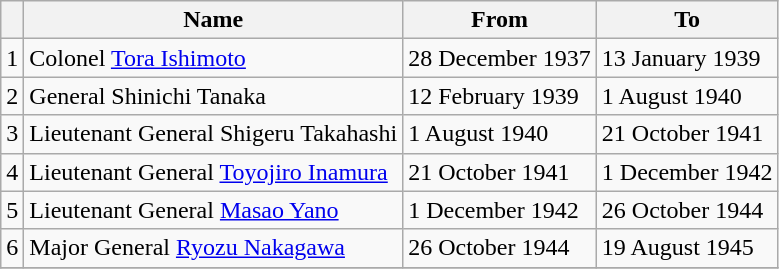<table class=wikitable>
<tr>
<th></th>
<th>Name</th>
<th>From</th>
<th>To</th>
</tr>
<tr>
<td>1</td>
<td>Colonel <a href='#'>Tora Ishimoto</a></td>
<td>28 December 1937</td>
<td>13 January 1939</td>
</tr>
<tr>
<td>2</td>
<td>General Shinichi Tanaka</td>
<td>12 February 1939</td>
<td>1 August 1940</td>
</tr>
<tr>
<td>3</td>
<td>Lieutenant General Shigeru Takahashi</td>
<td>1 August 1940</td>
<td>21 October 1941</td>
</tr>
<tr>
<td>4</td>
<td>Lieutenant General <a href='#'>Toyojiro Inamura</a></td>
<td>21 October 1941</td>
<td>1 December 1942</td>
</tr>
<tr>
<td>5</td>
<td>Lieutenant General <a href='#'>Masao Yano</a></td>
<td>1 December 1942</td>
<td>26 October 1944</td>
</tr>
<tr>
<td>6</td>
<td>Major General <a href='#'>Ryozu Nakagawa</a></td>
<td>26 October 1944</td>
<td>19 August 1945</td>
</tr>
<tr>
</tr>
</table>
